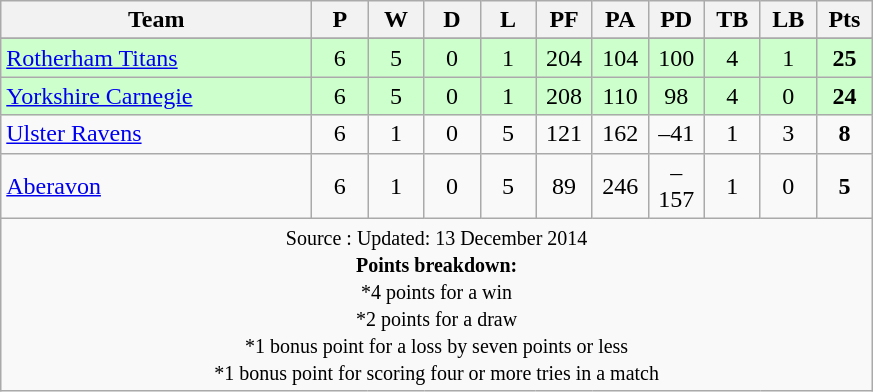<table class="wikitable" style="text-align: center;">
<tr>
<th style="width:200px;">Team</th>
<th width="30">P</th>
<th width="30">W</th>
<th width="30">D</th>
<th width="30">L</th>
<th width="30">PF</th>
<th width="30">PA</th>
<th width="30">PD</th>
<th width="30">TB</th>
<th width="30">LB</th>
<th width="30">Pts</th>
</tr>
<tr>
</tr>
<tr style="background:#ccffcc;">
<td align="left"> <a href='#'>Rotherham Titans</a></td>
<td>6</td>
<td>5</td>
<td>0</td>
<td>1</td>
<td>204</td>
<td>104</td>
<td>100</td>
<td>4</td>
<td>1</td>
<td><strong>25</strong></td>
</tr>
<tr style="background:#ccffcc;">
<td align="left"> <a href='#'>Yorkshire Carnegie</a></td>
<td>6</td>
<td>5</td>
<td>0</td>
<td>1</td>
<td>208</td>
<td>110</td>
<td>98</td>
<td>4</td>
<td>0</td>
<td><strong>24</strong></td>
</tr>
<tr>
<td align="left"> <a href='#'>Ulster Ravens</a></td>
<td>6</td>
<td>1</td>
<td>0</td>
<td>5</td>
<td>121</td>
<td>162</td>
<td>–41</td>
<td>1</td>
<td>3</td>
<td><strong>8</strong></td>
</tr>
<tr>
<td align="left"> <a href='#'>Aberavon</a></td>
<td>6</td>
<td>1</td>
<td>0</td>
<td>5</td>
<td>89</td>
<td>246</td>
<td>–157</td>
<td>1</td>
<td>0</td>
<td><strong>5</strong></td>
</tr>
<tr |align=left|>
<td colspan="13" style="border:0px"><small> Source :  Updated: 13 December 2014<br><strong>Points breakdown:</strong><br>*4 points for a win<br>*2 points for a draw<br>*1 bonus point for a loss by seven points or less<br>*1 bonus point for scoring four or more tries in a match</small></td>
</tr>
</table>
